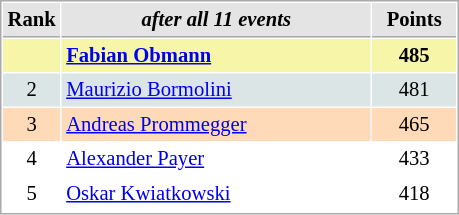<table cellspacing="1" cellpadding="3" style="border:1px solid #AAAAAA;font-size:86%">
<tr style="background-color: #E4E4E4;">
<th style="border-bottom:1px solid #AAAAAA; width: 10px;">Rank</th>
<th style="border-bottom:1px solid #AAAAAA; width: 200px;"><em>after all 11 events</em></th>
<th style="border-bottom:1px solid #AAAAAA; width: 50px;">Points</th>
</tr>
<tr style="background:#f7f6a8;">
<td align=center></td>
<td><strong> <a href='#'>Fabian Obmann</a></strong></td>
<td align=center><strong>485</strong></td>
</tr>
<tr style="background:#dce5e5;">
<td align=center>2</td>
<td> <a href='#'>Maurizio Bormolini</a></td>
<td align=center>481</td>
</tr>
<tr style="background:#ffdab9;">
<td align=center>3</td>
<td> <a href='#'>Andreas Prommegger</a></td>
<td align=center>465</td>
</tr>
<tr>
<td align=center>4</td>
<td> <a href='#'>Alexander Payer</a></td>
<td align=center>433</td>
</tr>
<tr>
<td align=center>5</td>
<td> <a href='#'>Oskar Kwiatkowski</a></td>
<td align=center>418</td>
</tr>
<tr>
</tr>
</table>
